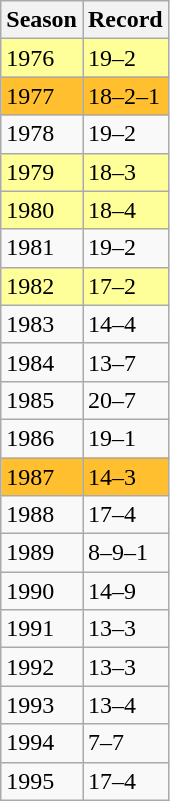<table class="wikitable">
<tr>
<th>Season</th>
<th>Record</th>
</tr>
<tr style="background:#ff9;">
<td>1976</td>
<td style="background:#ff9;">19–2</td>
</tr>
<tr style="background:#ffbf2f;">
<td>1977</td>
<td style="background:#ffbf2f;">18–2–1</td>
</tr>
<tr>
<td>1978</td>
<td>19–2</td>
</tr>
<tr style="background:#ff9;">
<td>1979</td>
<td style="background:#ff9;">18–3</td>
</tr>
<tr style="background:#ff9;">
<td>1980</td>
<td style="background:#ff9;">18–4</td>
</tr>
<tr>
<td>1981</td>
<td>19–2</td>
</tr>
<tr style="background:#ff9;">
<td>1982</td>
<td style="background:#ff9;">17–2</td>
</tr>
<tr>
<td>1983</td>
<td>14–4</td>
</tr>
<tr>
<td>1984</td>
<td>13–7</td>
</tr>
<tr>
<td>1985</td>
<td>20–7</td>
</tr>
<tr>
<td>1986</td>
<td>19–1</td>
</tr>
<tr style="background:#ffbf2f;">
<td>1987</td>
<td style="background:#ffbf2f;">14–3</td>
</tr>
<tr>
<td>1988</td>
<td>17–4</td>
</tr>
<tr>
<td>1989</td>
<td>8–9–1</td>
</tr>
<tr>
<td>1990</td>
<td>14–9</td>
</tr>
<tr>
<td>1991</td>
<td>13–3</td>
</tr>
<tr>
<td>1992</td>
<td>13–3</td>
</tr>
<tr>
<td>1993</td>
<td>13–4</td>
</tr>
<tr>
<td>1994</td>
<td>7–7</td>
</tr>
<tr>
<td>1995</td>
<td>17–4</td>
</tr>
</table>
